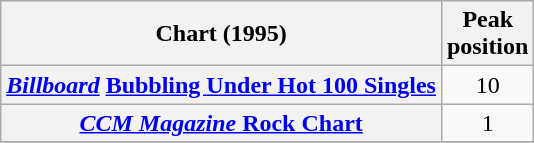<table class="wikitable sortable plainrowheaders" style="text-align:center">
<tr>
<th scope="col">Chart (1995)</th>
<th scope="col">Peak<br>position</th>
</tr>
<tr>
<th scope="row"><em><a href='#'>Billboard</a></em> <a href='#'>Bubbling Under Hot 100 Singles</a></th>
<td>10</td>
</tr>
<tr>
<th scope="row"><a href='#'><em>CCM Magazine</em> Rock Chart</a></th>
<td>1</td>
</tr>
<tr>
</tr>
</table>
